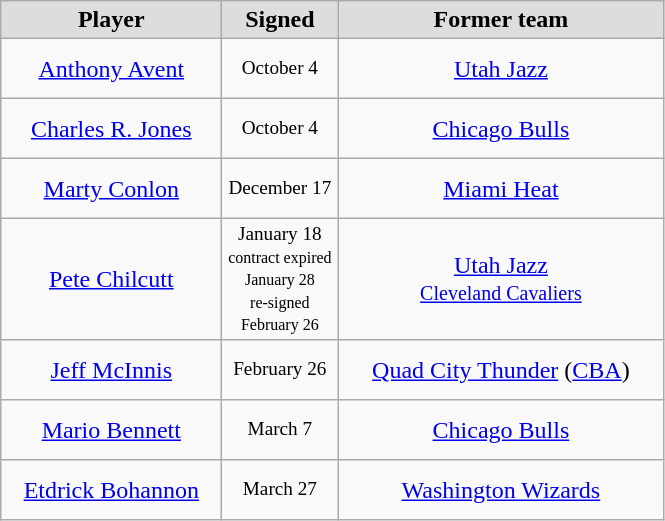<table class="wikitable" style="text-align: center">
<tr align="center" bgcolor="#dddddd">
<td style="width:140px"><strong>Player</strong></td>
<td style="width:70px"><strong>Signed</strong></td>
<td style="width:210px"><strong>Former team</strong></td>
</tr>
<tr style="height:40px">
<td><a href='#'>Anthony Avent</a></td>
<td style="font-size: 80%">October 4</td>
<td><a href='#'>Utah Jazz</a></td>
</tr>
<tr style="height:40px">
<td><a href='#'>Charles R. Jones</a></td>
<td style="font-size: 80%">October 4</td>
<td><a href='#'>Chicago Bulls</a></td>
</tr>
<tr style="height:40px">
<td><a href='#'>Marty Conlon</a></td>
<td style="font-size: 80%">December 17</td>
<td><a href='#'>Miami Heat</a></td>
</tr>
<tr style="height:40px">
<td><a href='#'>Pete Chilcutt</a></td>
<td style="font-size: 80%">January 18 <br><small>contract expired January 28 <br>re-signed February 26</small></td>
<td><a href='#'>Utah Jazz</a> <br><small><a href='#'>Cleveland Cavaliers</a></small></td>
</tr>
<tr style="height:40px">
<td><a href='#'>Jeff McInnis</a></td>
<td style="font-size: 80%">February 26</td>
<td><a href='#'>Quad City Thunder</a> (<a href='#'>CBA</a>)</td>
</tr>
<tr style="height:40px">
<td><a href='#'>Mario Bennett</a></td>
<td style="font-size: 80%">March 7</td>
<td><a href='#'>Chicago Bulls</a></td>
</tr>
<tr style="height:40px">
<td><a href='#'>Etdrick Bohannon</a></td>
<td style="font-size: 80%">March 27</td>
<td><a href='#'>Washington Wizards</a></td>
</tr>
</table>
